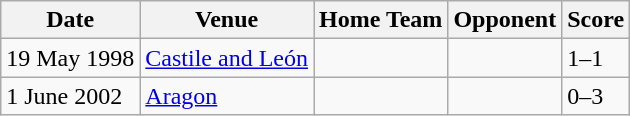<table class="wikitable">
<tr>
<th>Date</th>
<th>Venue</th>
<th>Home Team</th>
<th>Opponent</th>
<th>Score</th>
</tr>
<tr>
<td>19 May 1998</td>
<td><a href='#'>Castile and León</a></td>
<td></td>
<td></td>
<td>1–1</td>
</tr>
<tr>
<td>1 June 2002</td>
<td><a href='#'>Aragon</a></td>
<td></td>
<td></td>
<td>0–3</td>
</tr>
</table>
